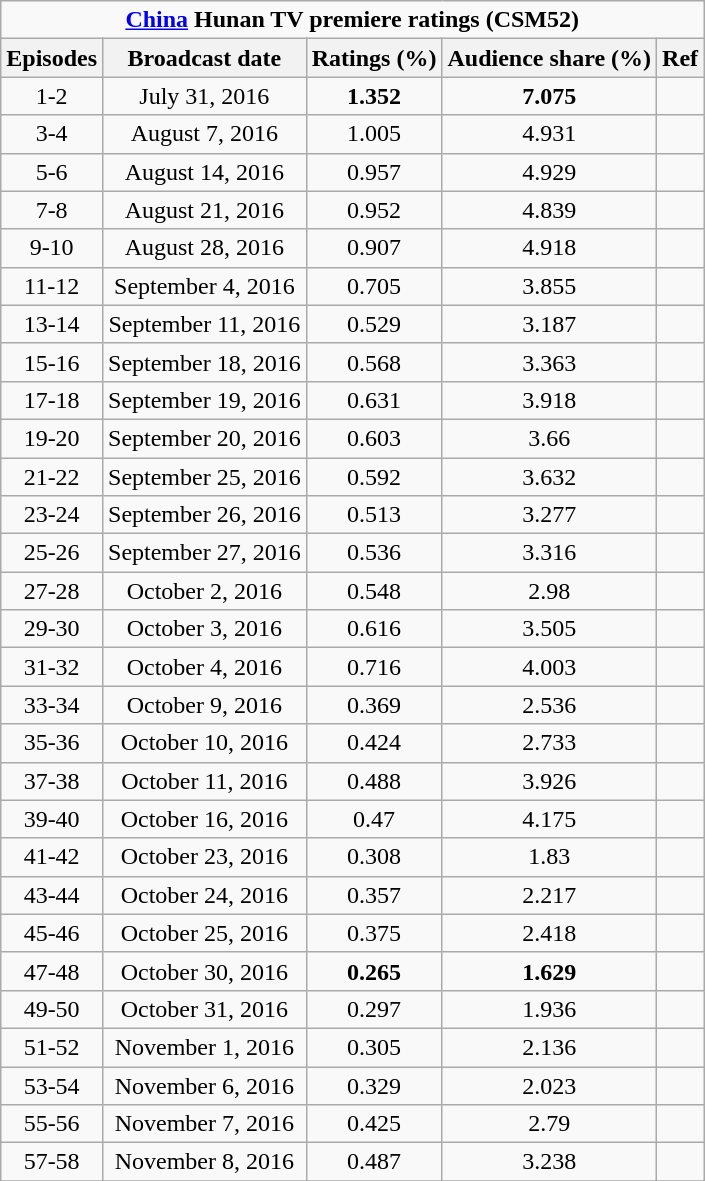<table class="wikitable sortable mw-collapsible jquery-tablesorter" style="text-align:center">
<tr>
<td colspan="6"><strong><a href='#'>China</a> Hunan TV premiere ratings (CSM52)</strong></td>
</tr>
<tr>
<th>Episodes</th>
<th>Broadcast date</th>
<th>Ratings (%)</th>
<th>Audience share (%)</th>
<th>Ref</th>
</tr>
<tr>
<td>1-2</td>
<td>July 31, 2016</td>
<td><strong><span>1.352</span></strong></td>
<td><strong><span>7.075</span></strong></td>
<td></td>
</tr>
<tr>
<td>3-4</td>
<td>August 7, 2016</td>
<td>1.005</td>
<td>4.931</td>
<td></td>
</tr>
<tr>
<td>5-6</td>
<td>August 14, 2016</td>
<td>0.957</td>
<td>4.929</td>
<td></td>
</tr>
<tr>
<td>7-8</td>
<td>August 21, 2016</td>
<td>0.952</td>
<td>4.839</td>
<td></td>
</tr>
<tr>
<td>9-10</td>
<td>August 28, 2016</td>
<td>0.907</td>
<td>4.918</td>
<td></td>
</tr>
<tr>
<td>11-12</td>
<td>September 4, 2016</td>
<td>0.705</td>
<td>3.855</td>
<td></td>
</tr>
<tr>
<td>13-14</td>
<td>September 11, 2016</td>
<td>0.529</td>
<td>3.187</td>
<td></td>
</tr>
<tr>
<td>15-16</td>
<td>September 18, 2016</td>
<td>0.568</td>
<td>3.363</td>
<td></td>
</tr>
<tr>
<td>17-18</td>
<td>September 19, 2016</td>
<td>0.631</td>
<td>3.918</td>
<td></td>
</tr>
<tr>
<td>19-20</td>
<td>September 20, 2016</td>
<td>0.603</td>
<td>3.66</td>
<td></td>
</tr>
<tr>
<td>21-22</td>
<td>September 25, 2016</td>
<td>0.592</td>
<td>3.632</td>
<td></td>
</tr>
<tr>
<td>23-24</td>
<td>September 26, 2016</td>
<td>0.513</td>
<td>3.277</td>
<td></td>
</tr>
<tr>
<td>25-26</td>
<td>September 27, 2016</td>
<td>0.536</td>
<td>3.316</td>
<td></td>
</tr>
<tr>
<td>27-28</td>
<td>October 2, 2016</td>
<td>0.548</td>
<td>2.98</td>
<td></td>
</tr>
<tr>
<td>29-30</td>
<td>October 3, 2016</td>
<td>0.616</td>
<td>3.505</td>
<td></td>
</tr>
<tr>
<td>31-32</td>
<td>October 4, 2016</td>
<td>0.716</td>
<td>4.003</td>
<td></td>
</tr>
<tr>
<td>33-34</td>
<td>October 9, 2016</td>
<td>0.369</td>
<td>2.536</td>
<td></td>
</tr>
<tr>
<td>35-36</td>
<td>October 10, 2016</td>
<td>0.424</td>
<td>2.733</td>
<td></td>
</tr>
<tr>
<td>37-38</td>
<td>October 11, 2016</td>
<td>0.488</td>
<td>3.926</td>
<td></td>
</tr>
<tr>
<td>39-40</td>
<td>October 16, 2016</td>
<td>0.47</td>
<td>4.175</td>
<td></td>
</tr>
<tr>
<td>41-42</td>
<td>October 23, 2016</td>
<td>0.308</td>
<td>1.83</td>
<td></td>
</tr>
<tr>
<td>43-44</td>
<td>October 24, 2016</td>
<td>0.357</td>
<td>2.217</td>
<td></td>
</tr>
<tr>
<td>45-46</td>
<td>October 25, 2016</td>
<td>0.375</td>
<td>2.418</td>
<td></td>
</tr>
<tr>
<td>47-48</td>
<td>October 30, 2016</td>
<td><strong><span>0.265</span></strong></td>
<td><strong><span>1.629</span></strong></td>
<td></td>
</tr>
<tr>
<td>49-50</td>
<td>October 31, 2016</td>
<td>0.297</td>
<td>1.936</td>
<td></td>
</tr>
<tr>
<td>51-52</td>
<td>November 1, 2016</td>
<td>0.305</td>
<td>2.136</td>
<td></td>
</tr>
<tr>
<td>53-54</td>
<td>November 6, 2016</td>
<td>0.329</td>
<td>2.023</td>
<td></td>
</tr>
<tr>
<td>55-56</td>
<td>November 7, 2016</td>
<td>0.425</td>
<td>2.79</td>
<td></td>
</tr>
<tr>
<td>57-58</td>
<td>November 8, 2016</td>
<td>0.487</td>
<td>3.238</td>
<td></td>
</tr>
<tr>
</tr>
</table>
